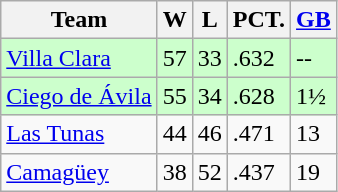<table class="wikitable">
<tr>
<th>Team</th>
<th>W</th>
<th>L</th>
<th>PCT.</th>
<th><a href='#'>GB</a></th>
</tr>
<tr style="background-color:#ccffcc;">
<td><a href='#'>Villa Clara</a></td>
<td>57</td>
<td>33</td>
<td>.632</td>
<td>--</td>
</tr>
<tr style="background-color:#ccffcc;">
<td><a href='#'>Ciego de Ávila</a></td>
<td>55</td>
<td>34</td>
<td>.628</td>
<td>1½</td>
</tr>
<tr>
<td><a href='#'>Las Tunas</a></td>
<td>44</td>
<td>46</td>
<td>.471</td>
<td>13</td>
</tr>
<tr>
<td><a href='#'>Camagüey</a></td>
<td>38</td>
<td>52</td>
<td>.437</td>
<td>19</td>
</tr>
</table>
